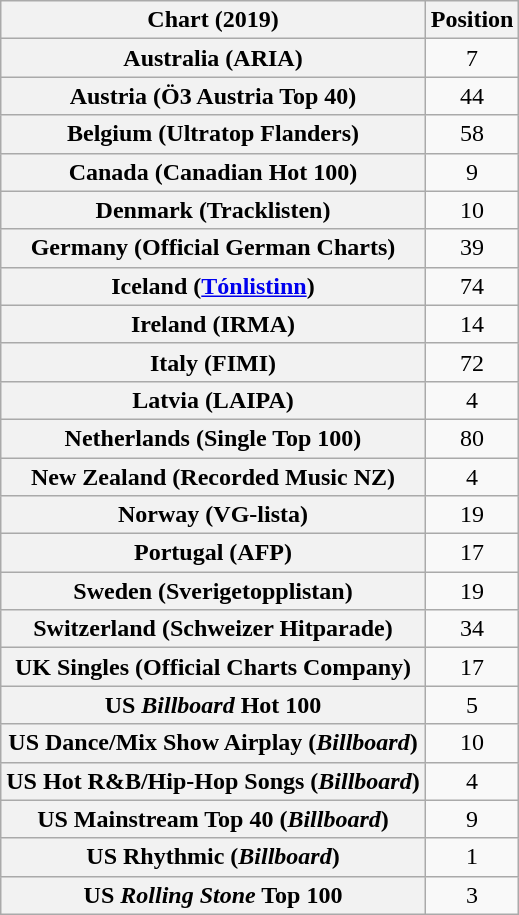<table class="wikitable sortable plainrowheaders" style="text-align:center">
<tr>
<th scope="col">Chart (2019)</th>
<th scope="col">Position</th>
</tr>
<tr>
<th scope="row">Australia (ARIA)</th>
<td>7</td>
</tr>
<tr>
<th scope="row">Austria (Ö3 Austria Top 40)</th>
<td>44</td>
</tr>
<tr>
<th scope="row">Belgium (Ultratop Flanders)</th>
<td>58</td>
</tr>
<tr>
<th scope="row">Canada (Canadian Hot 100)</th>
<td>9</td>
</tr>
<tr>
<th scope="row">Denmark (Tracklisten)</th>
<td>10</td>
</tr>
<tr>
<th scope="row">Germany (Official German Charts)</th>
<td>39</td>
</tr>
<tr>
<th scope="row">Iceland (<a href='#'>Tónlistinn</a>)</th>
<td>74</td>
</tr>
<tr>
<th scope="row">Ireland (IRMA)</th>
<td>14</td>
</tr>
<tr>
<th scope="row">Italy (FIMI)</th>
<td>72</td>
</tr>
<tr>
<th scope="row">Latvia (LAIPA)</th>
<td>4</td>
</tr>
<tr>
<th scope="row">Netherlands (Single Top 100)</th>
<td>80</td>
</tr>
<tr>
<th scope="row">New Zealand (Recorded Music NZ)</th>
<td>4</td>
</tr>
<tr>
<th scope="row">Norway (VG-lista)</th>
<td>19</td>
</tr>
<tr>
<th scope="row">Portugal (AFP)</th>
<td>17</td>
</tr>
<tr>
<th scope="row">Sweden (Sverigetopplistan)</th>
<td>19</td>
</tr>
<tr>
<th scope="row">Switzerland (Schweizer Hitparade)</th>
<td>34</td>
</tr>
<tr>
<th scope="row">UK Singles (Official Charts Company)</th>
<td>17</td>
</tr>
<tr>
<th scope="row">US <em>Billboard</em> Hot 100</th>
<td>5</td>
</tr>
<tr>
<th scope="row">US Dance/Mix Show Airplay (<em>Billboard</em>)</th>
<td>10</td>
</tr>
<tr>
<th scope="row">US Hot R&B/Hip-Hop Songs (<em>Billboard</em>)</th>
<td>4</td>
</tr>
<tr>
<th scope="row">US Mainstream Top 40 (<em>Billboard</em>)</th>
<td>9</td>
</tr>
<tr>
<th scope="row">US Rhythmic (<em>Billboard</em>)</th>
<td>1</td>
</tr>
<tr>
<th scope="row">US <em>Rolling Stone</em> Top 100</th>
<td>3</td>
</tr>
</table>
